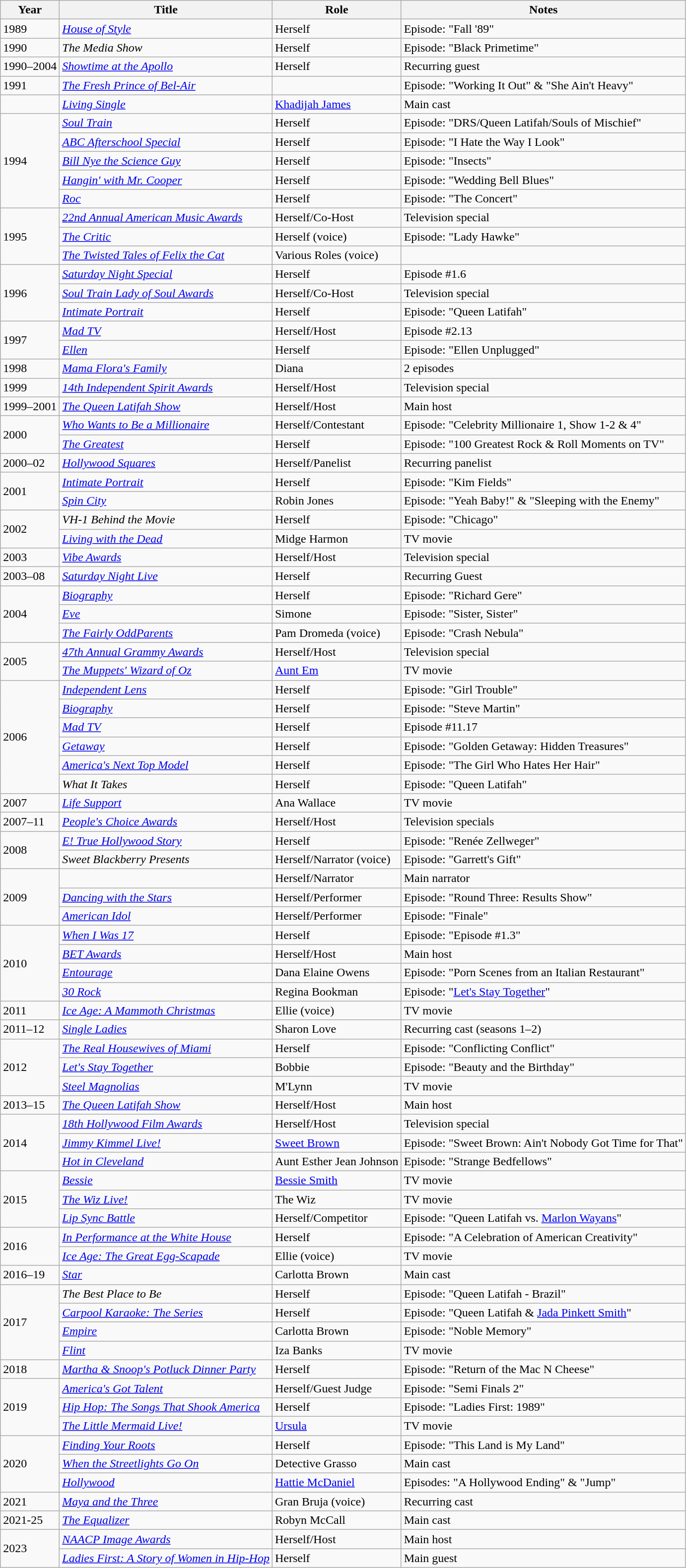<table class="wikitable plainrowheaders sortable">
<tr>
<th>Year</th>
<th>Title</th>
<th>Role</th>
<th>Notes</th>
</tr>
<tr>
<td>1989</td>
<td><em><a href='#'>House of Style</a></em></td>
<td>Herself</td>
<td>Episode: "Fall '89"</td>
</tr>
<tr>
<td>1990</td>
<td><em>The Media Show</em></td>
<td>Herself</td>
<td>Episode: "Black Primetime"</td>
</tr>
<tr>
<td>1990–2004</td>
<td><em><a href='#'>Showtime at the Apollo</a></em></td>
<td>Herself</td>
<td>Recurring guest</td>
</tr>
<tr>
<td>1991</td>
<td><em><a href='#'>The Fresh Prince of Bel-Air</a></em></td>
<td></td>
<td>Episode: "Working It Out" & "She Ain't Heavy"</td>
</tr>
<tr>
<td></td>
<td><em><a href='#'>Living Single</a></em></td>
<td><a href='#'>Khadijah James</a></td>
<td>Main cast</td>
</tr>
<tr>
<td rowspan=5>1994</td>
<td><em><a href='#'>Soul Train</a></em></td>
<td>Herself</td>
<td>Episode: "DRS/Queen Latifah/Souls of Mischief"</td>
</tr>
<tr>
<td><em><a href='#'>ABC Afterschool Special</a></em></td>
<td>Herself</td>
<td>Episode: "I Hate the Way I Look"</td>
</tr>
<tr>
<td><em><a href='#'>Bill Nye the Science Guy</a></em></td>
<td>Herself</td>
<td>Episode: "Insects"</td>
</tr>
<tr>
<td><em><a href='#'>Hangin' with Mr. Cooper</a></em></td>
<td>Herself</td>
<td>Episode: "Wedding Bell Blues"</td>
</tr>
<tr>
<td><em><a href='#'>Roc</a></em></td>
<td>Herself</td>
<td>Episode: "The Concert"</td>
</tr>
<tr>
<td rowspan=3>1995</td>
<td><em><a href='#'>22nd Annual American Music Awards</a></em></td>
<td>Herself/Co-Host</td>
<td>Television special</td>
</tr>
<tr>
<td><em><a href='#'>The Critic</a></em></td>
<td>Herself (voice)</td>
<td>Episode: "Lady Hawke"</td>
</tr>
<tr>
<td><em><a href='#'>The Twisted Tales of Felix the Cat</a></em></td>
<td>Various Roles (voice)</td>
<td></td>
</tr>
<tr>
<td rowspan=3>1996</td>
<td><em><a href='#'>Saturday Night Special</a></em></td>
<td>Herself</td>
<td>Episode #1.6</td>
</tr>
<tr>
<td><em><a href='#'>Soul Train Lady of Soul Awards</a></em></td>
<td>Herself/Co-Host</td>
<td>Television special</td>
</tr>
<tr>
<td><em><a href='#'>Intimate Portrait</a></em></td>
<td>Herself</td>
<td>Episode: "Queen Latifah"</td>
</tr>
<tr>
<td rowspan=2>1997</td>
<td><em><a href='#'>Mad TV</a></em></td>
<td>Herself/Host</td>
<td>Episode #2.13</td>
</tr>
<tr>
<td><em><a href='#'>Ellen</a></em></td>
<td>Herself</td>
<td>Episode: "Ellen Unplugged"</td>
</tr>
<tr>
<td>1998</td>
<td><em><a href='#'>Mama Flora's Family</a></em></td>
<td>Diana</td>
<td>2 episodes</td>
</tr>
<tr>
<td>1999</td>
<td><em><a href='#'>14th Independent Spirit Awards</a></em></td>
<td>Herself/Host</td>
<td>Television special</td>
</tr>
<tr>
<td>1999–2001</td>
<td><em><a href='#'>The Queen Latifah Show</a></em></td>
<td>Herself/Host</td>
<td>Main host</td>
</tr>
<tr>
<td rowspan=2>2000</td>
<td><em><a href='#'>Who Wants to Be a Millionaire</a></em></td>
<td>Herself/Contestant</td>
<td>Episode: "Celebrity Millionaire 1, Show 1-2 & 4"</td>
</tr>
<tr>
<td><em><a href='#'>The Greatest</a></em></td>
<td>Herself</td>
<td>Episode: "100 Greatest Rock & Roll Moments on TV"</td>
</tr>
<tr>
<td>2000–02</td>
<td><em><a href='#'>Hollywood Squares</a></em></td>
<td>Herself/Panelist</td>
<td>Recurring panelist</td>
</tr>
<tr>
<td rowspan=2>2001</td>
<td><em><a href='#'>Intimate Portrait</a></em></td>
<td>Herself</td>
<td>Episode: "Kim Fields"</td>
</tr>
<tr>
<td><em><a href='#'>Spin City</a></em></td>
<td>Robin Jones</td>
<td>Episode: "Yeah Baby!" & "Sleeping with the Enemy"</td>
</tr>
<tr>
<td rowspan=2>2002</td>
<td><em>VH-1 Behind the Movie</em></td>
<td>Herself</td>
<td>Episode: "Chicago"</td>
</tr>
<tr>
<td><em><a href='#'>Living with the Dead</a></em></td>
<td>Midge Harmon</td>
<td>TV movie</td>
</tr>
<tr>
<td>2003</td>
<td><em><a href='#'>Vibe Awards</a></em></td>
<td>Herself/Host</td>
<td>Television special</td>
</tr>
<tr>
<td>2003–08</td>
<td><em><a href='#'>Saturday Night Live</a></em></td>
<td>Herself</td>
<td>Recurring Guest</td>
</tr>
<tr>
<td rowspan=3>2004</td>
<td><em><a href='#'>Biography</a></em></td>
<td>Herself</td>
<td>Episode: "Richard Gere"</td>
</tr>
<tr>
<td><em><a href='#'>Eve</a></em></td>
<td>Simone</td>
<td>Episode: "Sister, Sister"</td>
</tr>
<tr>
<td><em><a href='#'>The Fairly OddParents</a></em></td>
<td>Pam Dromeda (voice)</td>
<td>Episode: "Crash Nebula"</td>
</tr>
<tr>
<td rowspan=2>2005</td>
<td><em><a href='#'>47th Annual Grammy Awards</a></em></td>
<td>Herself/Host</td>
<td>Television special</td>
</tr>
<tr>
<td><em><a href='#'>The Muppets' Wizard of Oz</a></em></td>
<td><a href='#'>Aunt Em</a></td>
<td>TV movie</td>
</tr>
<tr>
<td rowspan=6>2006</td>
<td><em><a href='#'>Independent Lens</a></em></td>
<td>Herself</td>
<td>Episode: "Girl Trouble"</td>
</tr>
<tr>
<td><em><a href='#'>Biography</a></em></td>
<td>Herself</td>
<td>Episode: "Steve Martin"</td>
</tr>
<tr>
<td><em><a href='#'>Mad TV</a></em></td>
<td>Herself</td>
<td>Episode #11.17</td>
</tr>
<tr>
<td><em><a href='#'>Getaway</a></em></td>
<td>Herself</td>
<td>Episode: "Golden Getaway: Hidden Treasures"</td>
</tr>
<tr>
<td><em><a href='#'>America's Next Top Model</a></em></td>
<td>Herself</td>
<td>Episode: "The Girl Who Hates Her Hair"</td>
</tr>
<tr>
<td><em>What It Takes</em></td>
<td>Herself</td>
<td>Episode: "Queen Latifah"</td>
</tr>
<tr>
<td>2007</td>
<td><em><a href='#'>Life Support</a></em></td>
<td>Ana Wallace</td>
<td>TV movie</td>
</tr>
<tr>
<td>2007–11</td>
<td><em><a href='#'>People's Choice Awards</a></em></td>
<td>Herself/Host</td>
<td>Television specials</td>
</tr>
<tr>
<td rowspan=2>2008</td>
<td><em><a href='#'>E! True Hollywood Story</a></em></td>
<td>Herself</td>
<td>Episode: "Renée Zellweger"</td>
</tr>
<tr>
<td><em>Sweet Blackberry Presents</em></td>
<td>Herself/Narrator (voice)</td>
<td>Episode: "Garrett's Gift"</td>
</tr>
<tr>
<td rowspan=3>2009</td>
<td></td>
<td>Herself/Narrator</td>
<td>Main narrator</td>
</tr>
<tr>
<td><em><a href='#'>Dancing with the Stars</a></em></td>
<td>Herself/Performer</td>
<td>Episode: "Round Three: Results Show"</td>
</tr>
<tr>
<td><em><a href='#'>American Idol</a></em></td>
<td>Herself/Performer</td>
<td>Episode: "Finale"</td>
</tr>
<tr>
<td rowspan=4>2010</td>
<td><em><a href='#'>When I Was 17</a></em></td>
<td>Herself</td>
<td>Episode: "Episode #1.3"</td>
</tr>
<tr>
<td><em><a href='#'>BET Awards</a></em></td>
<td>Herself/Host</td>
<td>Main host</td>
</tr>
<tr>
<td><em><a href='#'>Entourage</a></em></td>
<td>Dana Elaine Owens</td>
<td>Episode: "Porn Scenes from an Italian Restaurant"</td>
</tr>
<tr>
<td><em><a href='#'>30 Rock</a></em></td>
<td>Regina Bookman</td>
<td>Episode: "<a href='#'>Let's Stay Together</a>"</td>
</tr>
<tr>
<td>2011</td>
<td><em><a href='#'>Ice Age: A Mammoth Christmas</a></em></td>
<td>Ellie (voice)</td>
<td>TV movie</td>
</tr>
<tr>
<td>2011–12</td>
<td><em><a href='#'>Single Ladies</a></em></td>
<td>Sharon Love</td>
<td>Recurring cast (seasons 1–2)</td>
</tr>
<tr>
<td rowspan=3>2012</td>
<td><em><a href='#'>The Real Housewives of Miami</a></em></td>
<td>Herself</td>
<td>Episode: "Conflicting Conflict"</td>
</tr>
<tr>
<td><em><a href='#'>Let's Stay Together</a></em></td>
<td>Bobbie</td>
<td>Episode: "Beauty and the Birthday"</td>
</tr>
<tr>
<td><em><a href='#'>Steel Magnolias</a></em></td>
<td>M'Lynn</td>
<td>TV movie</td>
</tr>
<tr>
<td>2013–15</td>
<td><em><a href='#'>The Queen Latifah Show</a></em></td>
<td>Herself/Host</td>
<td>Main host</td>
</tr>
<tr>
<td rowspan=3>2014</td>
<td><em><a href='#'>18th Hollywood Film Awards</a></em></td>
<td>Herself/Host</td>
<td>Television special</td>
</tr>
<tr>
<td><em><a href='#'>Jimmy Kimmel Live!</a></em></td>
<td><a href='#'>Sweet Brown</a></td>
<td>Episode: "Sweet Brown: Ain't Nobody Got Time for That"</td>
</tr>
<tr>
<td><em><a href='#'>Hot in Cleveland</a></em></td>
<td>Aunt Esther Jean Johnson</td>
<td>Episode: "Strange Bedfellows"</td>
</tr>
<tr>
<td rowspan=3>2015</td>
<td><em><a href='#'>Bessie</a></em></td>
<td><a href='#'>Bessie Smith</a></td>
<td>TV movie</td>
</tr>
<tr>
<td><em><a href='#'>The Wiz Live!</a></em></td>
<td>The Wiz</td>
<td>TV movie</td>
</tr>
<tr>
<td><em><a href='#'>Lip Sync Battle</a></em></td>
<td>Herself/Competitor</td>
<td>Episode: "Queen Latifah vs. <a href='#'>Marlon Wayans</a>"</td>
</tr>
<tr>
<td rowspan=2>2016</td>
<td><em><a href='#'>In Performance at the White House</a></em></td>
<td>Herself</td>
<td>Episode: "A Celebration of American Creativity"</td>
</tr>
<tr>
<td><em><a href='#'>Ice Age: The Great Egg-Scapade</a></em></td>
<td>Ellie (voice)</td>
<td>TV movie</td>
</tr>
<tr>
<td>2016–19</td>
<td><em><a href='#'>Star</a></em></td>
<td>Carlotta Brown</td>
<td>Main cast</td>
</tr>
<tr>
<td rowspan=4>2017</td>
<td><em>The Best Place to Be</em></td>
<td>Herself</td>
<td>Episode: "Queen Latifah - Brazil"</td>
</tr>
<tr>
<td><em><a href='#'>Carpool Karaoke: The Series</a></em></td>
<td>Herself</td>
<td>Episode: "Queen Latifah & <a href='#'>Jada Pinkett Smith</a>"</td>
</tr>
<tr>
<td><em><a href='#'>Empire</a></em></td>
<td>Carlotta Brown</td>
<td>Episode: "Noble Memory"</td>
</tr>
<tr>
<td><em><a href='#'>Flint</a></em></td>
<td>Iza Banks</td>
<td>TV movie</td>
</tr>
<tr>
<td>2018</td>
<td><em><a href='#'>Martha & Snoop's Potluck Dinner Party</a></em></td>
<td>Herself</td>
<td>Episode: "Return of the Mac N Cheese"</td>
</tr>
<tr>
<td rowspan=3>2019</td>
<td><em><a href='#'>America's Got Talent</a></em></td>
<td>Herself/Guest Judge</td>
<td>Episode: "Semi Finals 2"</td>
</tr>
<tr>
<td><em><a href='#'>Hip Hop: The Songs That Shook America</a></em></td>
<td>Herself</td>
<td>Episode: "Ladies First: 1989"</td>
</tr>
<tr>
<td><em><a href='#'>The Little Mermaid Live!</a></em></td>
<td><a href='#'>Ursula</a></td>
<td>TV movie</td>
</tr>
<tr>
<td rowspan=3>2020</td>
<td><em><a href='#'>Finding Your Roots</a></em></td>
<td>Herself</td>
<td>Episode: "This Land is My Land"</td>
</tr>
<tr>
<td><em><a href='#'>When the Streetlights Go On</a></em></td>
<td>Detective Grasso</td>
<td>Main cast</td>
</tr>
<tr>
<td><em><a href='#'>Hollywood</a></em></td>
<td><a href='#'>Hattie McDaniel</a></td>
<td>Episodes: "A Hollywood Ending" & "Jump"</td>
</tr>
<tr>
<td>2021</td>
<td><em><a href='#'>Maya and the Three</a></em></td>
<td>Gran Bruja (voice)</td>
<td>Recurring cast</td>
</tr>
<tr>
<td>2021-25</td>
<td><em><a href='#'>The Equalizer</a></em></td>
<td>Robyn McCall</td>
<td>Main cast</td>
</tr>
<tr>
<td rowspan=2>2023</td>
<td><em><a href='#'>NAACP Image Awards</a></em></td>
<td>Herself/Host</td>
<td>Main host</td>
</tr>
<tr>
<td><em><a href='#'>Ladies First: A Story of Women in Hip-Hop</a></em></td>
<td>Herself</td>
<td>Main guest</td>
</tr>
</table>
